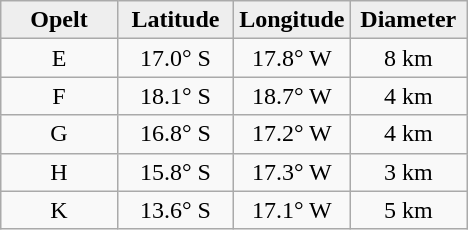<table class="wikitable">
<tr>
<th width="25%" style="background:#eeeeee;">Opelt</th>
<th width="25%" style="background:#eeeeee;">Latitude</th>
<th width="25%" style="background:#eeeeee;">Longitude</th>
<th width="25%" style="background:#eeeeee;">Diameter</th>
</tr>
<tr>
<td align="center">E</td>
<td align="center">17.0° S</td>
<td align="center">17.8° W</td>
<td align="center">8 km</td>
</tr>
<tr>
<td align="center">F</td>
<td align="center">18.1° S</td>
<td align="center">18.7° W</td>
<td align="center">4 km</td>
</tr>
<tr>
<td align="center">G</td>
<td align="center">16.8° S</td>
<td align="center">17.2° W</td>
<td align="center">4 km</td>
</tr>
<tr>
<td align="center">H</td>
<td align="center">15.8° S</td>
<td align="center">17.3° W</td>
<td align="center">3 km</td>
</tr>
<tr>
<td align="center">K</td>
<td align="center">13.6° S</td>
<td align="center">17.1° W</td>
<td align="center">5 km</td>
</tr>
</table>
